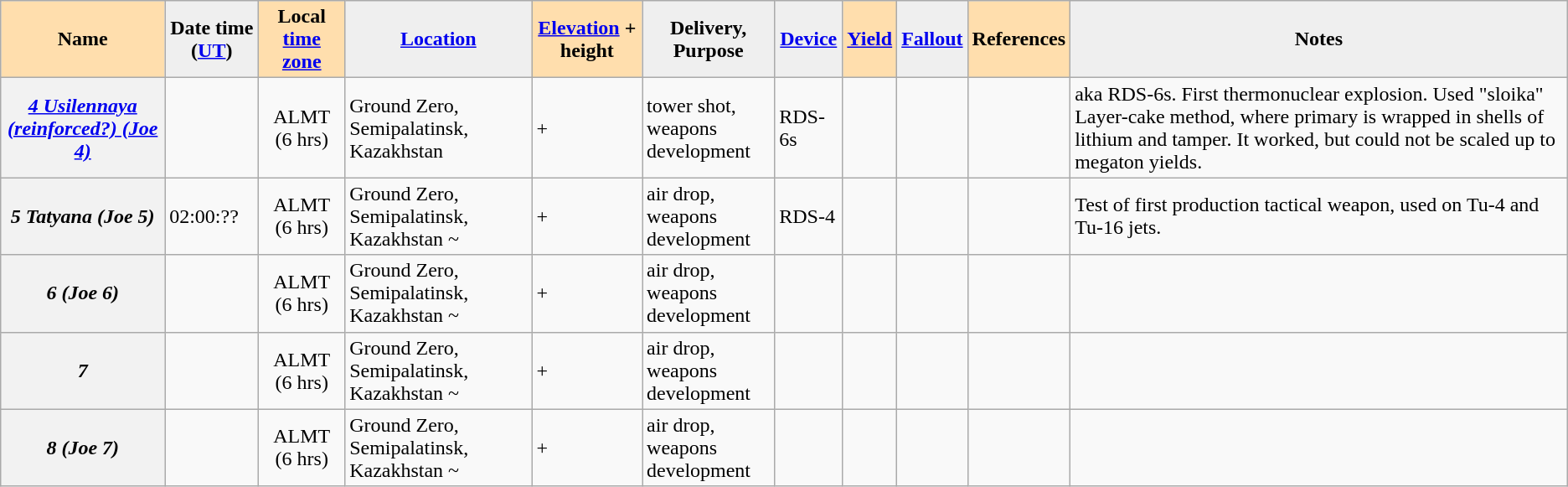<table class="wikitable sortable">
<tr>
<th style="background:#ffdead;">Name </th>
<th style="background:#efefef;">Date time (<a href='#'>UT</a>)</th>
<th style="background:#ffdead;">Local <a href='#'>time zone</a></th>
<th style="background:#efefef;"><a href='#'>Location</a></th>
<th style="background:#ffdead;"><a href='#'>Elevation</a> + height </th>
<th style="background:#efefef;">Delivery, <br>Purpose </th>
<th style="background:#efefef;"><a href='#'>Device</a></th>
<th style="background:#ffdead;"><a href='#'>Yield</a></th>
<th style="background:#efefef;" class="unsortable"><a href='#'>Fallout</a></th>
<th style="background:#ffdead;" class="unsortable">References</th>
<th style="background:#efefef;" class="unsortable">Notes</th>
</tr>
<tr>
<th><em><a href='#'>4 Usilennaya (reinforced?) (Joe 4)</a></em></th>
<td></td>
<td style="text-align:center;">ALMT (6 hrs)<br></td>
<td>Ground Zero, Semipalatinsk, Kazakhstan </td>
<td> + </td>
<td>tower shot,<br>weapons development</td>
<td>RDS-6s</td>
<td style="text-align:center;"></td>
<td></td>
<td></td>
<td>aka RDS-6s. First thermonuclear explosion.  Used "sloika" Layer-cake method, where primary is wrapped in shells of lithium and tamper. It worked, but could not be scaled up to megaton yields.</td>
</tr>
<tr>
<th><em>5 Tatyana (Joe 5)</em></th>
<td> 02:00:??</td>
<td style="text-align:center;">ALMT (6 hrs)<br></td>
<td>Ground Zero, Semipalatinsk, Kazakhstan ~ </td>
<td> + </td>
<td>air drop,<br>weapons development</td>
<td>RDS-4</td>
<td style="text-align:center;"></td>
<td></td>
<td></td>
<td>Test of first production tactical weapon, used on Tu-4 and Tu-16 jets.</td>
</tr>
<tr>
<th><em>6 (Joe 6)</em></th>
<td></td>
<td style="text-align:center;">ALMT (6 hrs)<br></td>
<td>Ground Zero, Semipalatinsk, Kazakhstan ~ </td>
<td> + </td>
<td>air drop,<br>weapons development</td>
<td></td>
<td style="text-align:center;"></td>
<td></td>
<td></td>
<td></td>
</tr>
<tr>
<th><em>7</em></th>
<td></td>
<td style="text-align:center;">ALMT (6 hrs)<br></td>
<td>Ground Zero, Semipalatinsk, Kazakhstan ~ </td>
<td> + </td>
<td>air drop,<br>weapons development</td>
<td></td>
<td style="text-align:center;"></td>
<td></td>
<td></td>
<td></td>
</tr>
<tr>
<th><em>8 (Joe 7)</em></th>
<td></td>
<td style="text-align:center;">ALMT (6 hrs)<br></td>
<td>Ground Zero, Semipalatinsk, Kazakhstan ~ </td>
<td> + </td>
<td>air drop,<br>weapons development</td>
<td></td>
<td style="text-align:center;"></td>
<td></td>
<td></td>
<td></td>
</tr>
</table>
